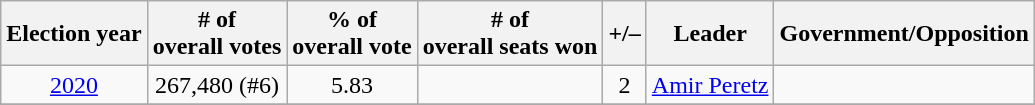<table class=wikitable style=text-align:center>
<tr>
<th>Election year</th>
<th># of<br>overall votes</th>
<th>% of<br>overall vote</th>
<th># of<br>overall seats won</th>
<th>+/–</th>
<th>Leader</th>
<th>Government/Opposition</th>
</tr>
<tr>
<td><a href='#'>2020</a></td>
<td>267,480 (#6)</td>
<td>5.83</td>
<td></td>
<td> 2</td>
<td><a href='#'>Amir Peretz</a></td>
<td></td>
</tr>
<tr>
</tr>
</table>
